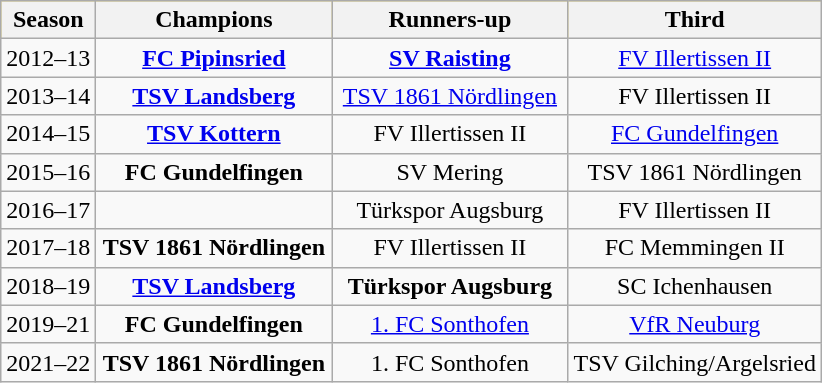<table class="wikitable">
<tr align="center" style="background:#FFD700">
<th>Season</th>
<th width=150>Champions</th>
<th width=150>Runners-up</th>
<th width=150>Third</th>
</tr>
<tr align="center">
<td>2012–13</td>
<td><strong><a href='#'>FC Pipinsried</a></strong></td>
<td><strong><a href='#'>SV Raisting</a></strong></td>
<td><a href='#'>FV Illertissen II</a></td>
</tr>
<tr align="center">
<td>2013–14</td>
<td><strong><a href='#'>TSV Landsberg</a></strong></td>
<td><a href='#'>TSV 1861 Nördlingen</a></td>
<td>FV Illertissen II</td>
</tr>
<tr align="center">
<td>2014–15</td>
<td><strong><a href='#'>TSV Kottern</a></strong></td>
<td>FV Illertissen II</td>
<td><a href='#'>FC Gundelfingen</a></td>
</tr>
<tr align="center">
<td>2015–16</td>
<td><strong>FC Gundelfingen</strong></td>
<td>SV Mering</td>
<td>TSV 1861 Nördlingen</td>
</tr>
<tr align="center">
<td>2016–17</td>
<td><strong></strong></td>
<td>Türkspor Augsburg</td>
<td>FV Illertissen II</td>
</tr>
<tr align="center">
<td>2017–18</td>
<td><strong>TSV 1861 Nördlingen</strong></td>
<td>FV Illertissen II</td>
<td>FC Memmingen II</td>
</tr>
<tr align="center">
<td>2018–19</td>
<td><strong><a href='#'>TSV Landsberg</a></strong></td>
<td><strong>Türkspor Augsburg</strong></td>
<td>SC Ichenhausen</td>
</tr>
<tr align="center">
<td>2019–21</td>
<td><strong>FC Gundelfingen</strong></td>
<td><a href='#'>1. FC Sonthofen</a></td>
<td><a href='#'>VfR Neuburg</a></td>
</tr>
<tr align="center">
<td>2021–22</td>
<td><strong>TSV 1861 Nördlingen</strong></td>
<td>1. FC Sonthofen</td>
<td>TSV Gilching/Argelsried</td>
</tr>
</table>
